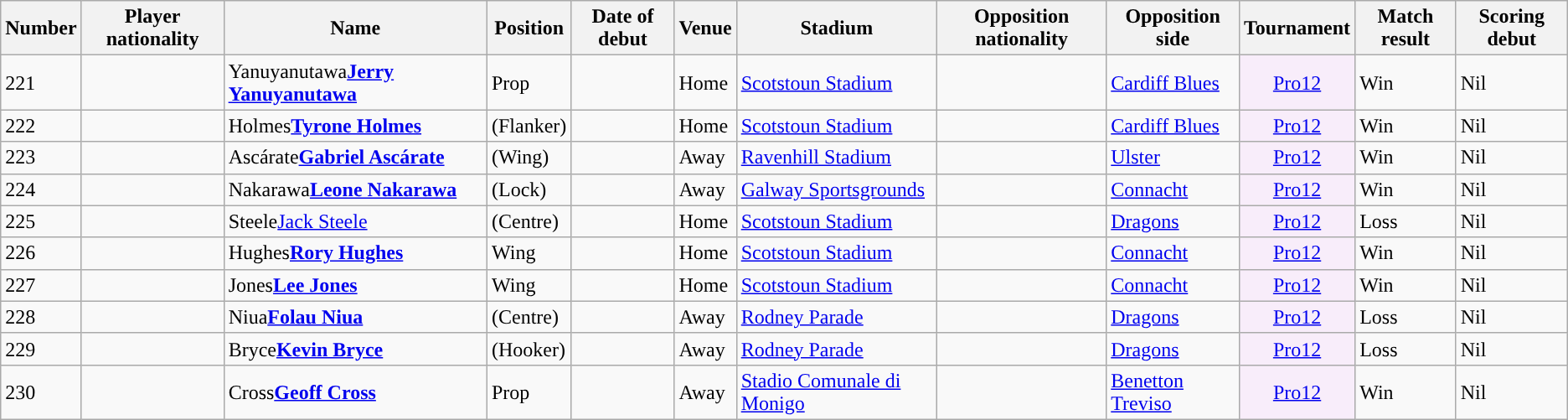<table class="sortable wikitable">
<tr>
<th data-sort-type="number">Number</th>
<th>Player nationality</th>
<th>Name</th>
<th>Position</th>
<th>Date of debut</th>
<th>Venue</th>
<th>Stadium</th>
<th>Opposition nationality</th>
<th>Opposition side</th>
<th>Tournament</th>
<th>Match result</th>
<th>Scoring debut</th>
</tr>
<tr>
<td>221</td>
<td style="text-align:center;"></td>
<td><span>Yanuyanutawa</span><strong><a href='#'>Jerry Yanuyanutawa</a></strong></td>
<td>Prop</td>
<td></td>
<td>Home</td>
<td><a href='#'>Scotstoun Stadium</a></td>
<td style="text-align:center;"></td>
<td><a href='#'>Cardiff Blues</a></td>
<td style="text-align:center; background:#F8EDFA;"><a href='#'>Pro12</a></td>
<td>Win</td>
<td>Nil</td>
</tr>
<tr>
<td>222</td>
<td style="text-align:center;"></td>
<td><span>Holmes</span><strong><a href='#'>Tyrone Holmes</a></strong></td>
<td>(Flanker)</td>
<td></td>
<td>Home</td>
<td><a href='#'>Scotstoun Stadium</a></td>
<td style="text-align:center;"></td>
<td><a href='#'>Cardiff Blues</a></td>
<td style="text-align:center; background:#F8EDFA;"><a href='#'>Pro12</a></td>
<td>Win</td>
<td>Nil</td>
</tr>
<tr>
<td>223</td>
<td style="text-align:center;"></td>
<td><span>Ascárate</span><strong><a href='#'>Gabriel Ascárate</a></strong></td>
<td>(Wing)</td>
<td></td>
<td>Away</td>
<td><a href='#'>Ravenhill Stadium</a></td>
<td style="text-align:center;"></td>
<td><a href='#'>Ulster</a></td>
<td style="text-align:center; background:#F8EDFA;"><a href='#'>Pro12</a></td>
<td>Win</td>
<td>Nil</td>
</tr>
<tr>
<td>224</td>
<td style="text-align:center;"></td>
<td><span>Nakarawa</span><strong><a href='#'>Leone Nakarawa</a></strong></td>
<td>(Lock)</td>
<td></td>
<td>Away</td>
<td><a href='#'>Galway Sportsgrounds</a></td>
<td style="text-align:center;"></td>
<td><a href='#'>Connacht</a></td>
<td style="text-align:center; background:#F8EDFA;"><a href='#'>Pro12</a></td>
<td>Win</td>
<td>Nil</td>
</tr>
<tr>
<td>225</td>
<td style="text-align:center;"></td>
<td><span>Steele</span><a href='#'>Jack Steele</a></td>
<td>(Centre)</td>
<td></td>
<td>Home</td>
<td><a href='#'>Scotstoun Stadium</a></td>
<td style="text-align:center;"></td>
<td><a href='#'>Dragons</a></td>
<td style="text-align:center; background:#F8EDFA;"><a href='#'>Pro12</a></td>
<td>Loss</td>
<td>Nil</td>
</tr>
<tr>
<td>226</td>
<td style="text-align:center;"></td>
<td><span>Hughes</span><strong><a href='#'>Rory Hughes</a></strong></td>
<td>Wing</td>
<td></td>
<td>Home</td>
<td><a href='#'>Scotstoun Stadium</a></td>
<td style="text-align:center;"></td>
<td><a href='#'>Connacht</a></td>
<td style="text-align:center; background:#F8EDFA;"><a href='#'>Pro12</a></td>
<td>Win</td>
<td>Nil</td>
</tr>
<tr>
<td>227</td>
<td style="text-align:center;"></td>
<td><span>Jones</span><strong><a href='#'>Lee Jones</a></strong></td>
<td>Wing</td>
<td></td>
<td>Home</td>
<td><a href='#'>Scotstoun Stadium</a></td>
<td style="text-align:center;"></td>
<td><a href='#'>Connacht</a></td>
<td style="text-align:center; background:#F8EDFA;"><a href='#'>Pro12</a></td>
<td>Win</td>
<td>Nil</td>
</tr>
<tr>
<td>228</td>
<td style="text-align:center;"></td>
<td><span>Niua</span><strong><a href='#'>Folau Niua</a></strong></td>
<td>(Centre)</td>
<td></td>
<td>Away</td>
<td><a href='#'>Rodney Parade</a></td>
<td style="text-align:center;"></td>
<td><a href='#'>Dragons</a></td>
<td style="text-align:center; background:#F8EDFA;"><a href='#'>Pro12</a></td>
<td>Loss</td>
<td>Nil</td>
</tr>
<tr>
<td>229</td>
<td style="text-align:center;"></td>
<td><span>Bryce</span><strong><a href='#'>Kevin Bryce</a></strong></td>
<td>(Hooker)</td>
<td></td>
<td>Away</td>
<td><a href='#'>Rodney Parade</a></td>
<td style="text-align:center;"></td>
<td><a href='#'>Dragons</a></td>
<td style="text-align:center; background:#F8EDFA;"><a href='#'>Pro12</a></td>
<td>Loss</td>
<td>Nil</td>
</tr>
<tr>
<td>230</td>
<td style="text-align:center;"></td>
<td><span>Cross</span><strong><a href='#'>Geoff Cross</a></strong></td>
<td>Prop</td>
<td></td>
<td>Away</td>
<td><a href='#'>Stadio Comunale di Monigo</a></td>
<td style="text-align:center;"></td>
<td><a href='#'>Benetton Treviso</a></td>
<td style="text-align:center; background:#F8EDFA;"><a href='#'>Pro12</a></td>
<td>Win</td>
<td>Nil</td>
</tr>
</table>
